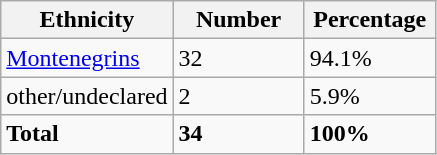<table class="wikitable">
<tr>
<th width="100px">Ethnicity</th>
<th width="80px">Number</th>
<th width="80px">Percentage</th>
</tr>
<tr>
<td><a href='#'>Montenegrins</a></td>
<td>32</td>
<td>94.1%</td>
</tr>
<tr>
<td>other/undeclared</td>
<td>2</td>
<td>5.9%</td>
</tr>
<tr>
<td><strong>Total</strong></td>
<td><strong>34</strong></td>
<td><strong>100%</strong></td>
</tr>
</table>
